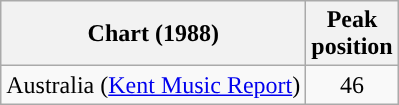<table class="wikitable">
<tr>
<th scope="col">Chart (1988)</th>
<th>Peak<br>position</th>
</tr>
<tr>
<td>Australia (<a href='#'>Kent Music Report</a>)</td>
<td style="text-align:center;">46</td>
</tr>
</table>
